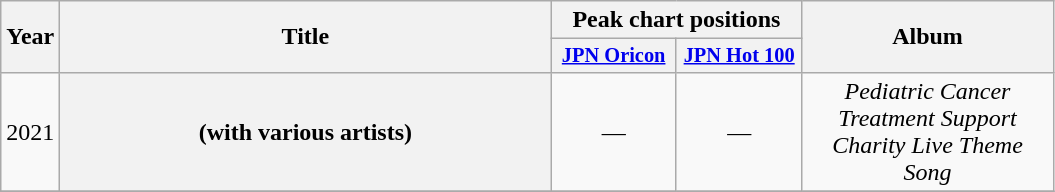<table class="wikitable plainrowheaders" style="text-align:center">
<tr>
<th rowspan=2; style="width:2em;">Year</th>
<th rowspan=2; style="width:20em;">Title</th>
<th colspan=2; style="width:10em;">Peak chart positions</th>
<th rowspan=2; style="width:10em;">Album</th>
</tr>
<tr>
<th style="width:3em;font-size:85%"><a href='#'>JPN Oricon</a></th>
<th style="width:3em;font-size:85%"><a href='#'>JPN Hot 100</a></th>
</tr>
<tr>
<td rowspan="1">2021</td>
<th scope="row"> <span>(with various artists)</span></th>
<td>—</td>
<td>—</td>
<td><em>Pediatric Cancer Treatment Support Charity Live Theme Song</em></td>
</tr>
<tr>
</tr>
</table>
